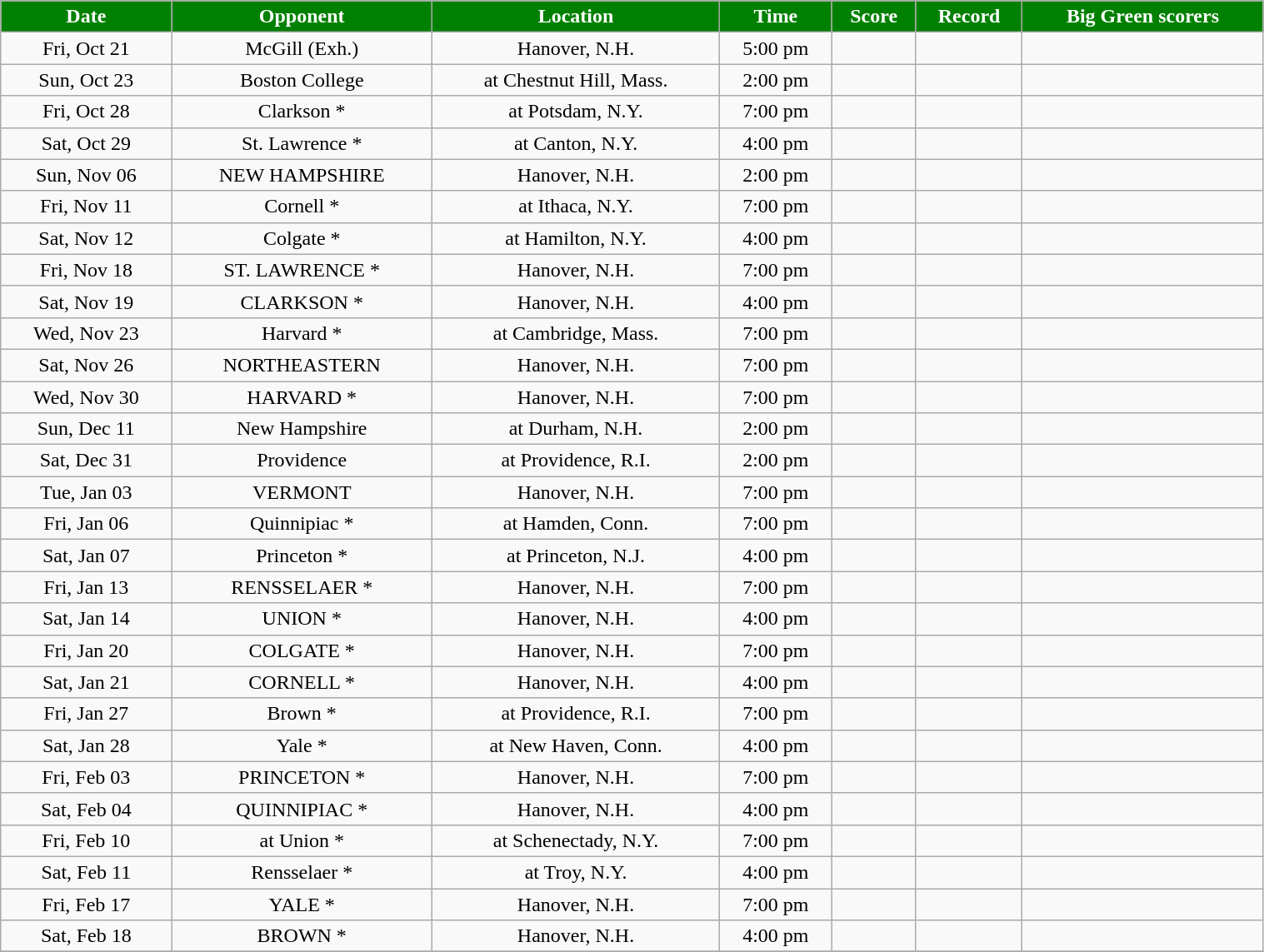<table class="wikitable" style="width:80%;">
<tr style="text-align:center; background:green; color:white;">
<td><strong>Date</strong></td>
<td><strong>Opponent</strong></td>
<td><strong>Location</strong></td>
<td><strong>Time</strong></td>
<td><strong>Score</strong></td>
<td><strong>Record</strong></td>
<td><strong>Big Green scorers</strong></td>
</tr>
<tr style="text-align:center;" bgcolor="">
<td>Fri, Oct 21</td>
<td>McGill (Exh.)</td>
<td>Hanover, N.H.</td>
<td>5:00 pm</td>
<td></td>
<td></td>
<td></td>
</tr>
<tr style="text-align:center;" bgcolor="">
<td>Sun, Oct 23</td>
<td>Boston College</td>
<td>at Chestnut Hill, Mass.</td>
<td>2:00 pm</td>
<td></td>
<td></td>
<td></td>
</tr>
<tr style="text-align:center;" bgcolor="">
<td>Fri, Oct 28</td>
<td>Clarkson *</td>
<td>at Potsdam, N.Y.</td>
<td>7:00 pm</td>
<td></td>
<td></td>
<td></td>
</tr>
<tr style="text-align:center;" bgcolor="">
<td>Sat, Oct 29</td>
<td>St. Lawrence *</td>
<td>at Canton, N.Y.</td>
<td>4:00 pm</td>
<td></td>
<td></td>
<td></td>
</tr>
<tr style="text-align:center;" bgcolor="">
<td>Sun, Nov 06</td>
<td>NEW HAMPSHIRE</td>
<td>Hanover, N.H.</td>
<td>2:00 pm</td>
<td></td>
<td></td>
<td></td>
</tr>
<tr style="text-align:center;" bgcolor="">
<td>Fri, Nov 11</td>
<td>Cornell *</td>
<td>at Ithaca, N.Y.</td>
<td>7:00 pm</td>
<td></td>
<td></td>
<td></td>
</tr>
<tr style="text-align:center;" bgcolor="">
<td>Sat, Nov 12</td>
<td>Colgate *</td>
<td>at Hamilton, N.Y.</td>
<td>4:00 pm</td>
<td></td>
<td></td>
<td></td>
</tr>
<tr style="text-align:center;" bgcolor="">
<td>Fri, Nov 18</td>
<td>ST. LAWRENCE *</td>
<td>Hanover, N.H.</td>
<td>7:00 pm</td>
<td></td>
<td></td>
<td></td>
</tr>
<tr style="text-align:center;" bgcolor="">
<td>Sat, Nov 19</td>
<td>CLARKSON *</td>
<td>Hanover, N.H.</td>
<td>4:00 pm</td>
<td></td>
<td></td>
<td></td>
</tr>
<tr style="text-align:center;" bgcolor="">
<td>Wed, Nov 23</td>
<td>Harvard *</td>
<td>at Cambridge, Mass.</td>
<td>7:00 pm</td>
<td></td>
<td></td>
<td></td>
</tr>
<tr style="text-align:center;" bgcolor="">
<td>Sat, Nov 26</td>
<td>NORTHEASTERN</td>
<td>Hanover, N.H.</td>
<td>7:00 pm</td>
<td></td>
<td></td>
<td></td>
</tr>
<tr style="text-align:center;" bgcolor="">
<td>Wed, Nov 30</td>
<td>HARVARD *</td>
<td>Hanover, N.H.</td>
<td>7:00 pm</td>
<td></td>
<td></td>
<td></td>
</tr>
<tr style="text-align:center;" bgcolor="">
<td>Sun, Dec 11</td>
<td>New Hampshire</td>
<td>at Durham, N.H.</td>
<td>2:00 pm</td>
<td></td>
<td></td>
<td></td>
</tr>
<tr style="text-align:center;" bgcolor="">
<td>Sat, Dec 31</td>
<td>Providence</td>
<td>at Providence, R.I.</td>
<td>2:00 pm</td>
<td></td>
<td></td>
<td></td>
</tr>
<tr style="text-align:center;" bgcolor="">
<td>Tue, Jan 03</td>
<td>VERMONT</td>
<td>Hanover, N.H.</td>
<td>7:00 pm</td>
<td></td>
<td></td>
<td></td>
</tr>
<tr style="text-align:center;" bgcolor="">
<td>Fri, Jan 06</td>
<td>Quinnipiac *</td>
<td>at Hamden, Conn.</td>
<td>7:00 pm</td>
<td></td>
<td></td>
<td></td>
</tr>
<tr style="text-align:center;" bgcolor="">
<td>Sat, Jan 07</td>
<td>Princeton *</td>
<td>at Princeton, N.J.</td>
<td>4:00 pm</td>
<td></td>
<td></td>
<td></td>
</tr>
<tr style="text-align:center;" bgcolor="">
<td>Fri, Jan 13</td>
<td>RENSSELAER *</td>
<td>Hanover, N.H.</td>
<td>7:00 pm</td>
<td></td>
<td></td>
<td></td>
</tr>
<tr style="text-align:center;" bgcolor="">
<td>Sat, Jan 14</td>
<td>UNION *</td>
<td>Hanover, N.H.</td>
<td>4:00 pm</td>
<td></td>
<td></td>
<td></td>
</tr>
<tr style="text-align:center;" bgcolor="">
<td>Fri, Jan 20</td>
<td>COLGATE *</td>
<td>Hanover, N.H.</td>
<td>7:00 pm</td>
<td></td>
<td></td>
<td></td>
</tr>
<tr style="text-align:center;" bgcolor="">
<td>Sat, Jan 21</td>
<td>CORNELL *</td>
<td>Hanover, N.H.</td>
<td>4:00 pm</td>
<td></td>
<td></td>
<td></td>
</tr>
<tr style="text-align:center;" bgcolor="">
<td>Fri, Jan 27</td>
<td>Brown *</td>
<td>at Providence, R.I.</td>
<td>7:00 pm</td>
<td></td>
<td></td>
<td></td>
</tr>
<tr style="text-align:center;" bgcolor="">
<td>Sat, Jan 28</td>
<td>Yale *</td>
<td>at New Haven, Conn.</td>
<td>4:00 pm</td>
<td></td>
<td></td>
<td></td>
</tr>
<tr style="text-align:center;" bgcolor="">
<td>Fri, Feb 03</td>
<td>PRINCETON *</td>
<td>Hanover, N.H.</td>
<td>7:00 pm</td>
<td></td>
<td></td>
<td></td>
</tr>
<tr style="text-align:center;" bgcolor="">
<td>Sat, Feb 04</td>
<td>QUINNIPIAC *</td>
<td>Hanover, N.H.</td>
<td>4:00 pm</td>
<td></td>
<td></td>
<td></td>
</tr>
<tr style="text-align:center;" bgcolor="">
<td>Fri, Feb 10</td>
<td>at Union *</td>
<td>at Schenectady, N.Y.</td>
<td>7:00 pm</td>
<td></td>
<td></td>
<td></td>
</tr>
<tr style="text-align:center;" bgcolor="">
<td>Sat, Feb 11</td>
<td>Rensselaer *</td>
<td>at Troy, N.Y.</td>
<td>4:00 pm</td>
<td></td>
<td></td>
<td></td>
</tr>
<tr style="text-align:center;" bgcolor="">
<td>Fri, Feb 17</td>
<td>YALE *</td>
<td>Hanover, N.H.</td>
<td>7:00 pm</td>
<td></td>
<td></td>
<td></td>
</tr>
<tr style="text-align:center;" bgcolor="">
<td>Sat, Feb 18</td>
<td>BROWN *</td>
<td>Hanover, N.H.</td>
<td>4:00 pm</td>
<td></td>
<td></td>
<td></td>
</tr>
<tr style="text-align:center;" bgcolor="">
</tr>
</table>
